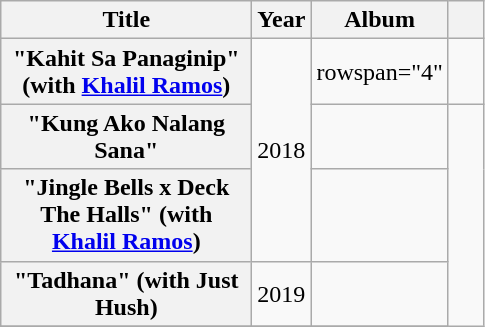<table class="wikitable plainrowheaders" style="text-align:center;">
<tr>
<th scope="col" rowspan="1" style="width:10em;">Title</th>
<th scope="col" rowspan="1">Year</th>
<th scope="col" rowspan="1">Album</th>
<th scope="col" class="unsortable" style="width:1em;"></th>
</tr>
<tr>
<th scope="row">"Kahit Sa Panaginip" <span>(with <a href='#'>Khalil Ramos</a>)</span></th>
<td rowspan="3">2018</td>
<td>rowspan="4" </td>
<td></td>
</tr>
<tr>
<th scope="row">"Kung Ako Nalang Sana" </th>
<td></td>
</tr>
<tr>
<th scope="row">"Jingle Bells x Deck The Halls" <span>(with <a href='#'>Khalil Ramos</a>)</span></th>
<td></td>
</tr>
<tr>
<th scope="row">"Tadhana" <span>(with Just Hush)</span></th>
<td>2019</td>
<td></td>
</tr>
<tr>
</tr>
</table>
